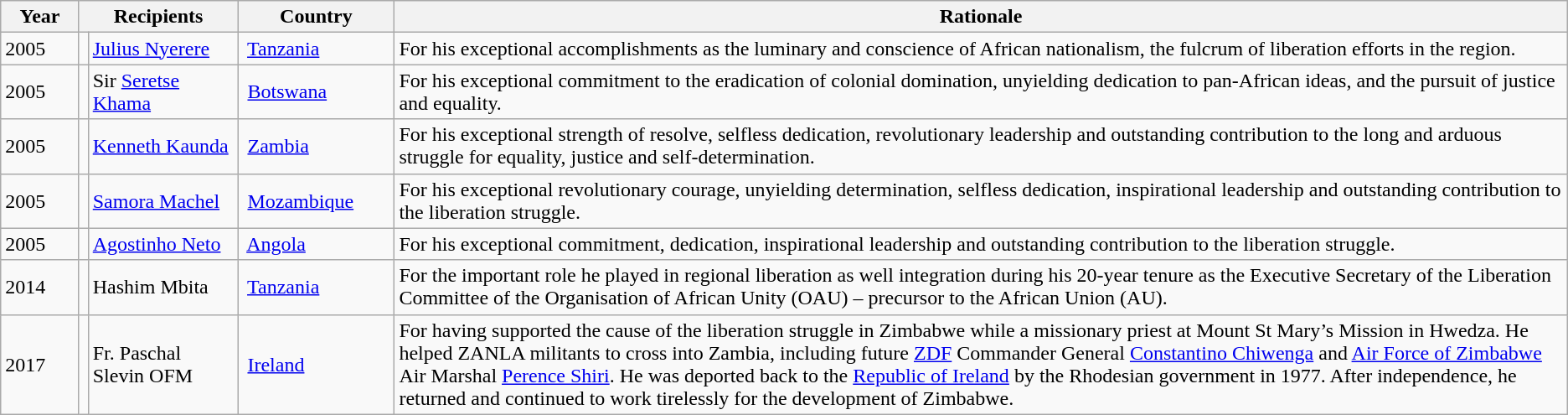<table align="center" class="wikitable">
<tr>
<th width="5%">Year</th>
<th colspan="2" width="10%">Recipients</th>
<th width="10%">Country</th>
<th width="75%">Rationale</th>
</tr>
<tr>
<td>2005</td>
<td></td>
<td><a href='#'>Julius Nyerere</a></td>
<td> <a href='#'>Tanzania</a></td>
<td>For his exceptional accomplishments as the luminary and conscience of African nationalism, the fulcrum of liberation efforts in the region.</td>
</tr>
<tr>
<td>2005</td>
<td></td>
<td>Sir <a href='#'>Seretse Khama</a></td>
<td> <a href='#'>Botswana</a></td>
<td>For his exceptional commitment to the eradication of colonial domination, unyielding dedication to pan-African ideas, and the pursuit of justice and equality.</td>
</tr>
<tr>
<td>2005</td>
<td></td>
<td><a href='#'>Kenneth Kaunda</a></td>
<td> <a href='#'>Zambia</a></td>
<td>For his exceptional strength of resolve, selfless dedication, revolutionary leadership and outstanding contribution to the long and arduous struggle for equality, justice and self-determination.</td>
</tr>
<tr>
<td>2005</td>
<td></td>
<td><a href='#'>Samora Machel</a></td>
<td> <a href='#'>Mozambique</a></td>
<td>For his exceptional revolutionary courage, unyielding determination, selfless dedication, inspirational leadership and outstanding contribution to the liberation struggle.</td>
</tr>
<tr>
<td>2005</td>
<td></td>
<td><a href='#'>Agostinho Neto</a></td>
<td> <a href='#'>Angola</a></td>
<td>For his exceptional commitment, dedication, inspirational leadership and outstanding contribution to the liberation struggle.</td>
</tr>
<tr>
<td>2014</td>
<td></td>
<td>Hashim Mbita</td>
<td> <a href='#'>Tanzania</a></td>
<td>For the important role he played in regional liberation as well integration during his 20-year tenure as the Executive Secretary of the Liberation Committee of the Organisation of African Unity (OAU) – precursor to the African Union (AU).</td>
</tr>
<tr>
<td>2017</td>
<td></td>
<td>Fr. Paschal Slevin OFM</td>
<td> <a href='#'>Ireland</a></td>
<td>For having supported the cause of the liberation struggle in Zimbabwe while a missionary priest at Mount St Mary’s Mission in Hwedza. He helped ZANLA militants to cross into Zambia, including future <a href='#'>ZDF</a> Commander General <a href='#'>Constantino Chiwenga</a> and <a href='#'>Air Force of Zimbabwe</a> Air Marshal <a href='#'>Perence Shiri</a>. He was deported back to the <a href='#'>Republic of Ireland</a> by the Rhodesian government in 1977. After independence, he returned and continued to work tirelessly for the development of Zimbabwe.</td>
</tr>
</table>
